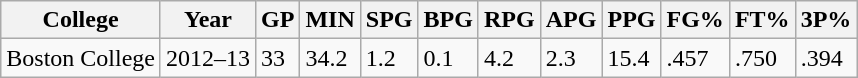<table class="wikitable">
<tr>
<th>College</th>
<th>Year</th>
<th>GP</th>
<th>MIN</th>
<th>SPG</th>
<th>BPG</th>
<th>RPG</th>
<th>APG</th>
<th>PPG</th>
<th>FG%</th>
<th>FT%</th>
<th>3P%</th>
</tr>
<tr>
<td>Boston College</td>
<td>2012–13</td>
<td>33</td>
<td>34.2</td>
<td>1.2</td>
<td>0.1</td>
<td>4.2</td>
<td>2.3</td>
<td>15.4</td>
<td>.457</td>
<td>.750</td>
<td>.394</td>
</tr>
</table>
